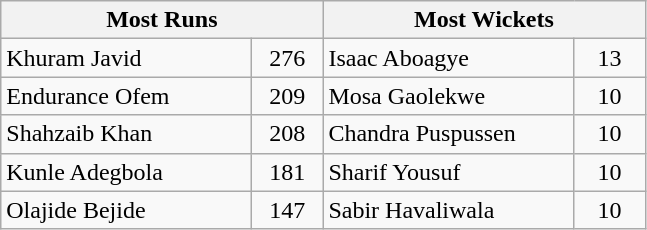<table class="wikitable">
<tr>
<th colspan=2 align="center">Most Runs</th>
<th colspan=2 align=center>Most Wickets</th>
</tr>
<tr>
<td width=160> Khuram Javid</td>
<td width=40 align=center>276</td>
<td width=160> Isaac Aboagye</td>
<td width=40 align=center>13</td>
</tr>
<tr>
<td> Endurance Ofem</td>
<td align=center>209</td>
<td> Mosa Gaolekwe</td>
<td align=center>10</td>
</tr>
<tr>
<td> Shahzaib Khan</td>
<td align=center>208</td>
<td> Chandra Puspussen</td>
<td align=center>10</td>
</tr>
<tr>
<td> Kunle Adegbola</td>
<td align=center>181</td>
<td> Sharif Yousuf</td>
<td align=center>10</td>
</tr>
<tr>
<td> Olajide Bejide</td>
<td align=center>147</td>
<td> Sabir Havaliwala</td>
<td align=center>10</td>
</tr>
</table>
